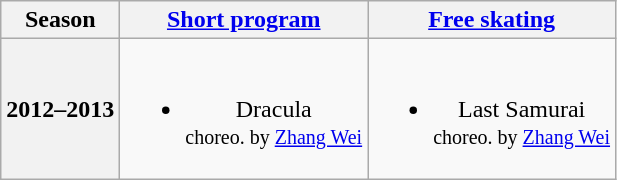<table class=wikitable style=text-align:center>
<tr>
<th>Season</th>
<th><a href='#'>Short program</a></th>
<th><a href='#'>Free skating</a></th>
</tr>
<tr>
<th>2012–2013 <br> </th>
<td><br><ul><li>Dracula <br><small> choreo. by <a href='#'>Zhang Wei</a> </small></li></ul></td>
<td><br><ul><li>Last Samurai <br><small> choreo. by <a href='#'>Zhang Wei</a> </small></li></ul></td>
</tr>
</table>
